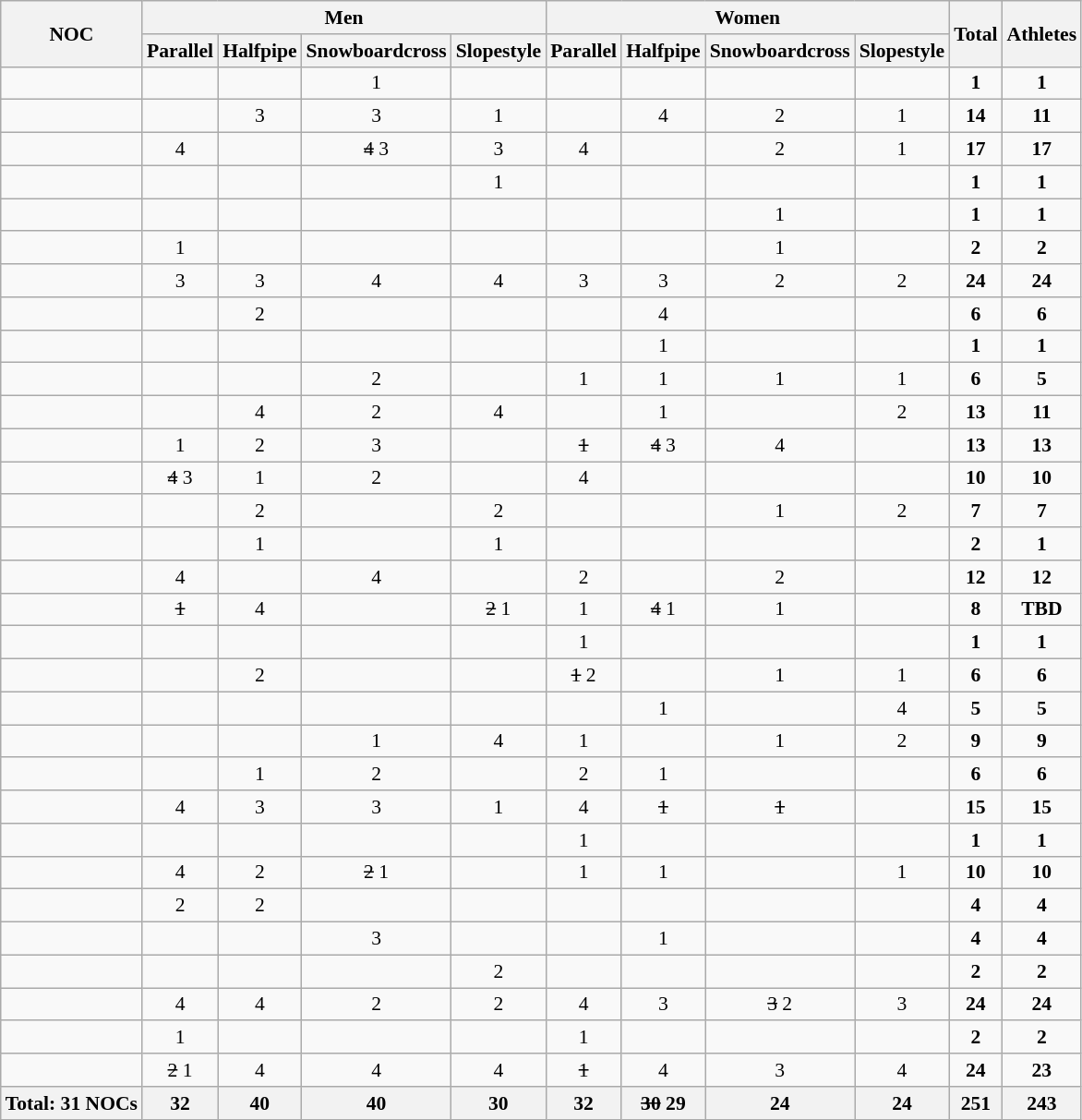<table class="wikitable" style="text-align:center; font-size:90%">
<tr>
<th rowspan="2" align="center">NOC</th>
<th colspan="4">Men</th>
<th colspan="4">Women</th>
<th rowspan="2">Total</th>
<th rowspan="2">Athletes</th>
</tr>
<tr>
<th>Parallel</th>
<th>Halfpipe</th>
<th>Snowboardcross</th>
<th>Slopestyle</th>
<th>Parallel</th>
<th>Halfpipe</th>
<th>Snowboardcross</th>
<th>Slopestyle</th>
</tr>
<tr>
<td align=left></td>
<td></td>
<td></td>
<td>1</td>
<td></td>
<td></td>
<td></td>
<td></td>
<td></td>
<td><strong>1</strong></td>
<td><strong>1</strong></td>
</tr>
<tr>
<td align=left></td>
<td></td>
<td>3</td>
<td>3</td>
<td>1</td>
<td></td>
<td>4</td>
<td>2</td>
<td>1</td>
<td><strong>14</strong></td>
<td><strong>11</strong></td>
</tr>
<tr>
<td align=left></td>
<td>4</td>
<td></td>
<td><s>4</s> 3</td>
<td>3</td>
<td>4</td>
<td></td>
<td>2</td>
<td>1</td>
<td><strong>17</strong></td>
<td><strong>17</strong></td>
</tr>
<tr>
<td align=left></td>
<td></td>
<td></td>
<td></td>
<td>1</td>
<td></td>
<td></td>
<td></td>
<td></td>
<td><strong>1</strong></td>
<td><strong>1</strong></td>
</tr>
<tr>
<td align=left></td>
<td></td>
<td></td>
<td></td>
<td></td>
<td></td>
<td></td>
<td>1</td>
<td></td>
<td><strong>1</strong></td>
<td><strong>1</strong></td>
</tr>
<tr>
<td align=left></td>
<td>1</td>
<td></td>
<td></td>
<td></td>
<td></td>
<td></td>
<td>1</td>
<td></td>
<td><strong>2</strong></td>
<td><strong>2</strong></td>
</tr>
<tr>
<td align=left></td>
<td>3</td>
<td>3</td>
<td>4</td>
<td>4</td>
<td>3</td>
<td>3</td>
<td>2</td>
<td>2</td>
<td><strong>24</strong></td>
<td><strong>24</strong></td>
</tr>
<tr>
<td align=left></td>
<td></td>
<td>2</td>
<td></td>
<td></td>
<td></td>
<td>4</td>
<td></td>
<td></td>
<td><strong>6</strong></td>
<td><strong>6</strong></td>
</tr>
<tr>
<td align=left></td>
<td></td>
<td></td>
<td></td>
<td></td>
<td></td>
<td>1</td>
<td></td>
<td></td>
<td><strong>1</strong></td>
<td><strong>1</strong></td>
</tr>
<tr>
<td align=left></td>
<td></td>
<td></td>
<td>2</td>
<td></td>
<td>1</td>
<td>1</td>
<td>1</td>
<td>1</td>
<td><strong>6</strong></td>
<td><strong>5</strong></td>
</tr>
<tr>
<td align=left></td>
<td></td>
<td>4</td>
<td>2</td>
<td>4</td>
<td></td>
<td>1</td>
<td></td>
<td>2</td>
<td><strong>13</strong></td>
<td><strong>11</strong></td>
</tr>
<tr>
<td align=left></td>
<td>1</td>
<td>2</td>
<td>3</td>
<td></td>
<td><s>1</s></td>
<td><s>4</s> 3</td>
<td>4</td>
<td></td>
<td><strong>13</strong></td>
<td><strong>13</strong></td>
</tr>
<tr>
<td align=left></td>
<td><s>4</s> 3</td>
<td>1</td>
<td>2</td>
<td></td>
<td>4</td>
<td></td>
<td></td>
<td></td>
<td><strong>10</strong></td>
<td><strong>10</strong></td>
</tr>
<tr>
<td align=left></td>
<td></td>
<td>2</td>
<td></td>
<td>2</td>
<td></td>
<td></td>
<td>1</td>
<td>2</td>
<td><strong>7</strong></td>
<td><strong>7</strong></td>
</tr>
<tr>
<td align=left></td>
<td></td>
<td>1</td>
<td></td>
<td>1</td>
<td></td>
<td></td>
<td></td>
<td></td>
<td><strong>2</strong></td>
<td><strong>1</strong></td>
</tr>
<tr>
<td align=left></td>
<td>4</td>
<td></td>
<td>4</td>
<td></td>
<td>2</td>
<td></td>
<td>2</td>
<td></td>
<td><strong>12</strong></td>
<td><strong>12</strong></td>
</tr>
<tr>
<td align=left></td>
<td><s>1</s></td>
<td>4</td>
<td></td>
<td><s>2</s> 1</td>
<td>1</td>
<td><s>4</s> 1</td>
<td>1</td>
<td></td>
<td><strong>8</strong></td>
<td><strong>TBD</strong></td>
</tr>
<tr>
<td align=left></td>
<td></td>
<td></td>
<td></td>
<td></td>
<td>1</td>
<td></td>
<td></td>
<td></td>
<td><strong>1</strong></td>
<td><strong>1</strong></td>
</tr>
<tr>
<td align=left></td>
<td></td>
<td>2</td>
<td></td>
<td></td>
<td><s>1</s> 2</td>
<td></td>
<td>1</td>
<td>1</td>
<td><strong>6</strong></td>
<td><strong>6</strong></td>
</tr>
<tr>
<td align=left></td>
<td></td>
<td></td>
<td></td>
<td></td>
<td></td>
<td>1</td>
<td></td>
<td>4</td>
<td><strong>5</strong></td>
<td><strong>5</strong></td>
</tr>
<tr>
<td align=left></td>
<td></td>
<td></td>
<td>1</td>
<td>4</td>
<td>1</td>
<td></td>
<td>1</td>
<td>2</td>
<td><strong>9</strong></td>
<td><strong>9</strong></td>
</tr>
<tr>
<td align=left></td>
<td></td>
<td>1</td>
<td>2</td>
<td></td>
<td>2</td>
<td>1</td>
<td></td>
<td></td>
<td><strong>6</strong></td>
<td><strong>6</strong></td>
</tr>
<tr>
<td align=left></td>
<td>4</td>
<td>3</td>
<td>3</td>
<td>1</td>
<td>4</td>
<td><s>1</s></td>
<td><s>1</s></td>
<td></td>
<td><strong>15</strong></td>
<td><strong>15</strong></td>
</tr>
<tr>
<td align=left></td>
<td></td>
<td></td>
<td></td>
<td></td>
<td>1</td>
<td></td>
<td></td>
<td></td>
<td><strong>1</strong></td>
<td><strong>1</strong></td>
</tr>
<tr>
<td align=left></td>
<td>4</td>
<td>2</td>
<td><s>2</s> 1</td>
<td></td>
<td>1</td>
<td>1</td>
<td></td>
<td>1</td>
<td><strong>10</strong></td>
<td><strong>10</strong></td>
</tr>
<tr>
<td align=left></td>
<td>2</td>
<td>2</td>
<td></td>
<td></td>
<td></td>
<td></td>
<td></td>
<td></td>
<td><strong>4</strong></td>
<td><strong>4</strong></td>
</tr>
<tr>
<td align=left></td>
<td></td>
<td></td>
<td>3</td>
<td></td>
<td></td>
<td>1</td>
<td></td>
<td></td>
<td><strong>4</strong></td>
<td><strong>4</strong></td>
</tr>
<tr>
<td align=left></td>
<td></td>
<td></td>
<td></td>
<td>2</td>
<td></td>
<td></td>
<td></td>
<td></td>
<td><strong>2</strong></td>
<td><strong>2</strong></td>
</tr>
<tr>
<td align=left></td>
<td>4</td>
<td>4</td>
<td>2</td>
<td>2</td>
<td>4</td>
<td>3</td>
<td><s>3</s> 2</td>
<td>3</td>
<td><strong>24</strong></td>
<td><strong>24</strong></td>
</tr>
<tr>
<td align=left></td>
<td>1</td>
<td></td>
<td></td>
<td></td>
<td>1</td>
<td></td>
<td></td>
<td></td>
<td><strong>2</strong></td>
<td><strong>2</strong></td>
</tr>
<tr>
<td align=left></td>
<td><s>2</s> 1</td>
<td>4</td>
<td>4</td>
<td>4</td>
<td><s>1</s></td>
<td>4</td>
<td>3</td>
<td>4</td>
<td><strong>24</strong></td>
<td><strong>23</strong></td>
</tr>
<tr>
<th>Total: 31 NOCs</th>
<th>32</th>
<th>40</th>
<th>40</th>
<th>30</th>
<th>32</th>
<th><s>30</s> 29</th>
<th>24</th>
<th>24</th>
<th>251</th>
<th>243</th>
</tr>
</table>
